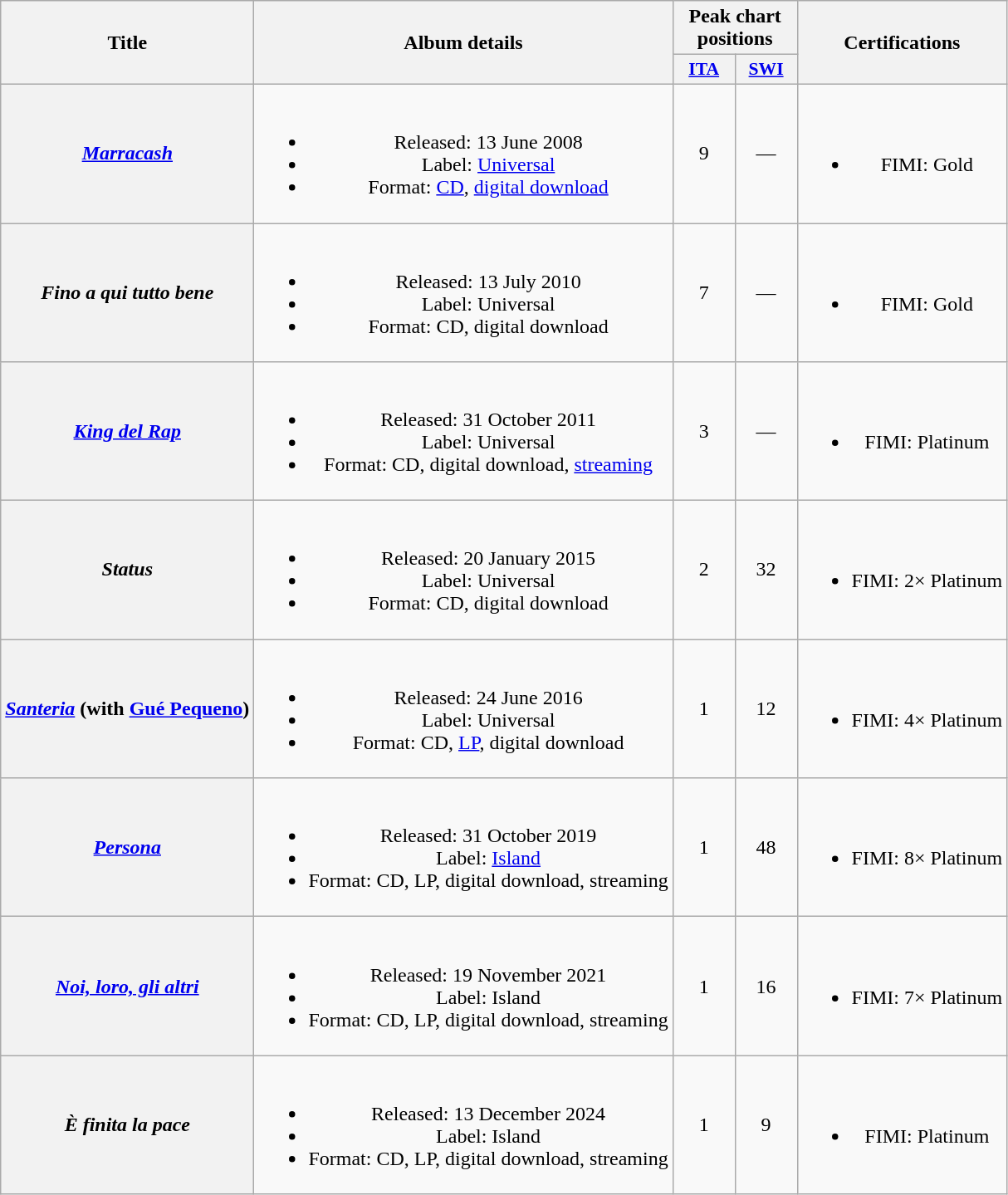<table class="wikitable plainrowheaders" style="text-align:center;">
<tr>
<th scope="col" rowspan="2">Title</th>
<th scope="col" rowspan="2">Album details</th>
<th scope="col" colspan="2">Peak chart positions</th>
<th scope="col" rowspan="2">Certifications</th>
</tr>
<tr>
<th scope="col" style="width:3em;font-size:90%;"><a href='#'>ITA</a></th>
<th scope="col" style="width:3em;font-size:90%;"><a href='#'>SWI</a></th>
</tr>
<tr>
<th scope="row"><em><a href='#'>Marracash</a></em></th>
<td><br><ul><li>Released: 13 June 2008</li><li>Label: <a href='#'>Universal</a></li><li>Format: <a href='#'>CD</a>, <a href='#'>digital download</a></li></ul></td>
<td>9</td>
<td>—</td>
<td><br><ul><li>FIMI: Gold</li></ul></td>
</tr>
<tr>
<th scope="row"><em>Fino a qui tutto bene</em></th>
<td><br><ul><li>Released: 13 July 2010</li><li>Label: Universal</li><li>Format: CD, digital download</li></ul></td>
<td>7</td>
<td>—</td>
<td><br><ul><li>FIMI: Gold</li></ul></td>
</tr>
<tr>
<th scope="row"><em><a href='#'>King del Rap</a></em></th>
<td><br><ul><li>Released: 31 October 2011</li><li>Label: Universal</li><li>Format: CD, digital download, <a href='#'>streaming</a></li></ul></td>
<td>3</td>
<td>—</td>
<td><br><ul><li>FIMI: Platinum</li></ul></td>
</tr>
<tr>
<th scope="row"><em>Status</em></th>
<td><br><ul><li>Released: 20 January 2015</li><li>Label: Universal</li><li>Format: CD, digital download</li></ul></td>
<td>2</td>
<td>32</td>
<td><br><ul><li>FIMI: 2× Platinum</li></ul></td>
</tr>
<tr>
<th scope="row"><em><a href='#'>Santeria</a></em> (with <a href='#'>Gué Pequeno</a>)</th>
<td><br><ul><li>Released: 24 June 2016</li><li>Label: Universal</li><li>Format: CD, <a href='#'>LP</a>, digital download</li></ul></td>
<td>1</td>
<td>12</td>
<td><br><ul><li>FIMI: 4× Platinum</li></ul></td>
</tr>
<tr>
<th scope="row"><em><a href='#'>Persona</a></em></th>
<td><br><ul><li>Released: 31 October 2019</li><li>Label: <a href='#'>Island</a></li><li>Format: CD, LP, digital download, streaming</li></ul></td>
<td>1</td>
<td>48</td>
<td><br><ul><li>FIMI: 8× Platinum</li></ul></td>
</tr>
<tr>
<th scope="row"><em><a href='#'>Noi, loro, gli altri</a></em></th>
<td><br><ul><li>Released: 19 November 2021</li><li>Label: Island</li><li>Format: CD, LP, digital download, streaming</li></ul></td>
<td>1</td>
<td>16</td>
<td><br><ul><li>FIMI: 7× Platinum</li></ul></td>
</tr>
<tr>
<th scope="row"><em>È finita la pace</em></th>
<td><br><ul><li>Released: 13 December 2024</li><li>Label: Island</li><li>Format: CD, LP, digital download, streaming</li></ul></td>
<td>1<br></td>
<td>9</td>
<td><br><ul><li>FIMI: Platinum</li></ul></td>
</tr>
</table>
